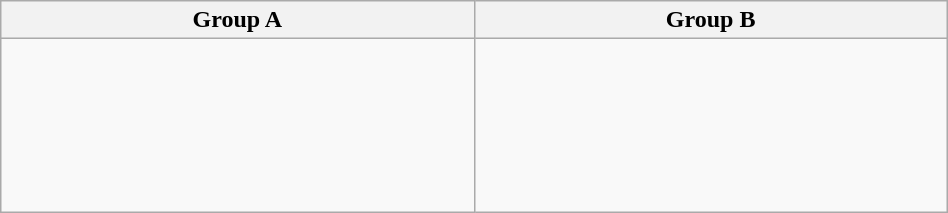<table class="wikitable" width=50%>
<tr>
<th width=50%>Group A</th>
<th width=50%>Group B</th>
</tr>
<tr>
<td valign=top><br><br>
<br>
<br>
<br>
</td>
<td valign=top><br><br>
<br>
<br> 
<br>
<br>
</td>
</tr>
</table>
